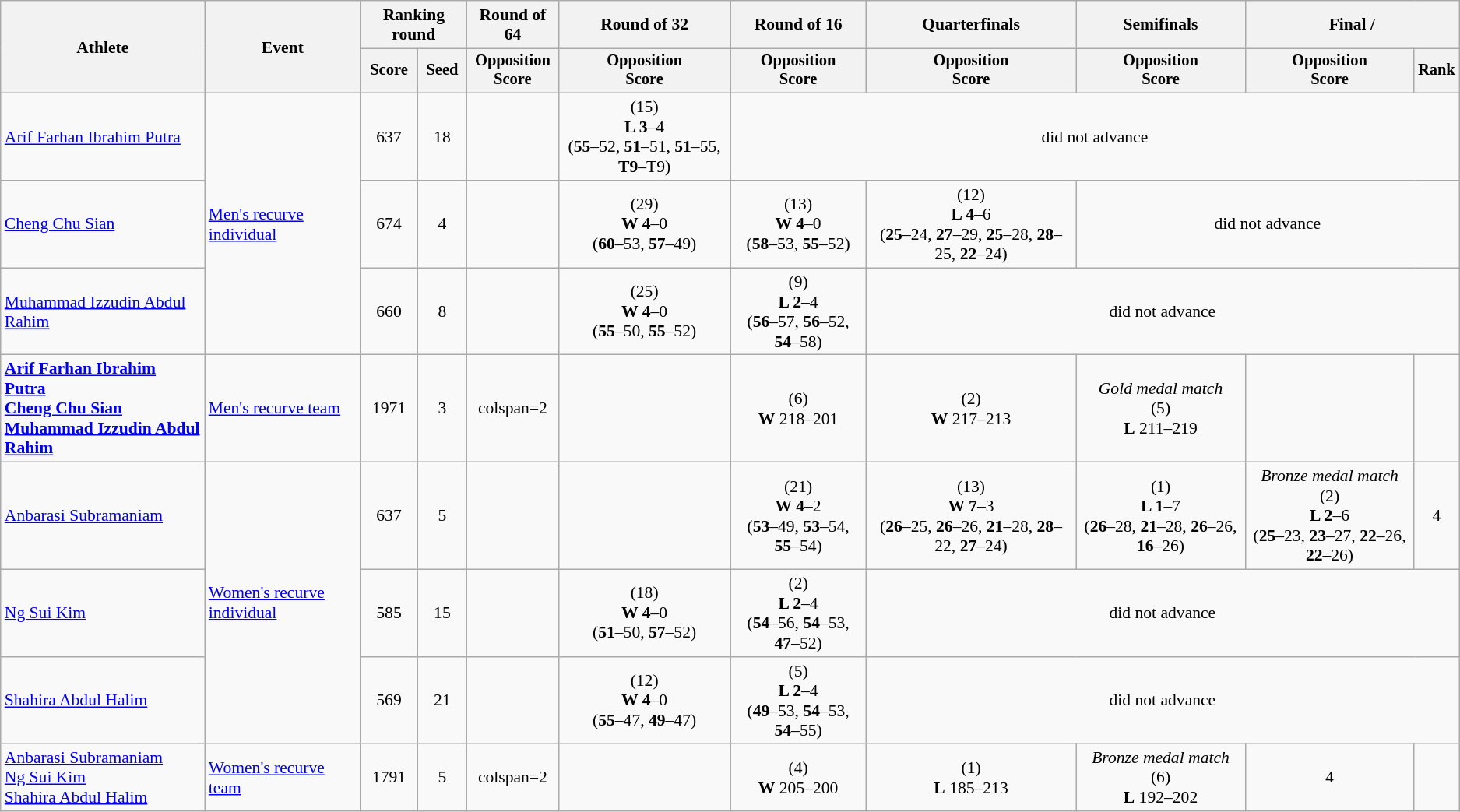<table class="wikitable" style="font-size:90%">
<tr>
<th rowspan="2">Athlete</th>
<th rowspan="2">Event</th>
<th colspan="2">Ranking round</th>
<th>Round of 64</th>
<th>Round of 32</th>
<th>Round of 16</th>
<th>Quarterfinals</th>
<th>Semifinals</th>
<th colspan="2">Final / </th>
</tr>
<tr style="font-size:95%">
<th>Score</th>
<th>Seed</th>
<th>Opposition<br>Score</th>
<th>Opposition<br>Score</th>
<th>Opposition<br>Score</th>
<th>Opposition<br>Score</th>
<th>Opposition<br>Score</th>
<th>Opposition<br>Score</th>
<th>Rank</th>
</tr>
<tr align=center>
<td align=left><a href='#'>Arif Farhan Ibrahim Putra</a></td>
<td align=left rowspan=3><a href='#'>Men's recurve individual</a></td>
<td>637</td>
<td>18</td>
<td></td>
<td> (15)<br><strong>L 3</strong>–4<br>(<strong>55</strong>–52, <strong>51</strong>–51, <strong>51</strong>–55, <strong>T9</strong>–T9)</td>
<td colspan=5>did not advance</td>
</tr>
<tr align=center>
<td align=left><a href='#'>Cheng Chu Sian</a></td>
<td>674</td>
<td>4</td>
<td></td>
<td> (29)<br><strong>W 4</strong>–0<br>(<strong>60</strong>–53, <strong>57</strong>–49)</td>
<td> (13)<br><strong>W 4</strong>–0<br>(<strong>58</strong>–53, <strong>55</strong>–52)</td>
<td> (12)<br><strong>L 4</strong>–6<br>(<strong>25</strong>–24, <strong>27</strong>–29, <strong>25</strong>–28, <strong>28</strong>–25, <strong>22</strong>–24)</td>
<td colspan=3>did not advance</td>
</tr>
<tr align=center>
<td align=left><a href='#'>Muhammad Izzudin Abdul Rahim</a></td>
<td>660</td>
<td>8</td>
<td></td>
<td> (25)<br><strong>W 4</strong>–0<br>(<strong>55</strong>–50, <strong>55</strong>–52)</td>
<td> (9)<br><strong>L 2</strong>–4<br>(<strong>56</strong>–57, <strong>56</strong>–52, <strong>54</strong>–58)</td>
<td colspan=4>did not advance</td>
</tr>
<tr align=center>
<td align=left><strong><a href='#'>Arif Farhan Ibrahim Putra</a><br><a href='#'>Cheng Chu Sian</a><br><a href='#'>Muhammad Izzudin Abdul Rahim</a></strong></td>
<td align=left><a href='#'>Men's recurve team</a></td>
<td>1971</td>
<td>3</td>
<td>colspan=2 </td>
<td></td>
<td> (6)<br><strong>W</strong> 218–201</td>
<td> (2)<br><strong>W</strong> 217–213</td>
<td><em>Gold medal match</em><br> (5)<br><strong>L</strong> 211–219</td>
<td></td>
</tr>
<tr align=center>
<td align=left><a href='#'>Anbarasi Subramaniam</a></td>
<td align=left rowspan=3><a href='#'>Women's recurve individual</a></td>
<td>637</td>
<td>5</td>
<td></td>
<td></td>
<td> (21)<br><strong>W 4</strong>–2<br>(<strong>53</strong>–49, <strong>53</strong>–54, <strong>55</strong>–54)</td>
<td> (13)<br><strong>W 7</strong>–3<br>(<strong>26</strong>–25, <strong>26</strong>–26, <strong>21</strong>–28, <strong>28</strong>–22, <strong>27</strong>–24)</td>
<td> (1)<br><strong>L 1</strong>–7<br>(<strong>26</strong>–28, <strong>21</strong>–28, <strong>26</strong>–26, <strong>16</strong>–26)</td>
<td><em>Bronze medal match</em><br> (2)<br><strong>L 2</strong>–6<br>(<strong>25</strong>–23, <strong>23</strong>–27, <strong>22</strong>–26, <strong>22</strong>–26)</td>
<td>4</td>
</tr>
<tr align=center>
<td align=left><a href='#'>Ng Sui Kim</a></td>
<td>585</td>
<td>15</td>
<td></td>
<td> (18)<br><strong>W 4</strong>–0<br>(<strong>51</strong>–50, <strong>57</strong>–52)</td>
<td> (2)<br><strong>L 2</strong>–4<br>(<strong>54</strong>–56, <strong>54</strong>–53, <strong>47</strong>–52)</td>
<td colspan=4>did not advance</td>
</tr>
<tr align=center>
<td align=left><a href='#'>Shahira Abdul Halim</a></td>
<td>569</td>
<td>21</td>
<td></td>
<td> (12)<br><strong>W 4</strong>–0<br>(<strong>55</strong>–47, <strong>49</strong>–47)</td>
<td> (5)<br><strong>L 2</strong>–4<br>(<strong>49</strong>–53, <strong>54</strong>–53, <strong>54</strong>–55)</td>
<td colspan=4>did not advance</td>
</tr>
<tr align=center>
<td align=left><a href='#'>Anbarasi Subramaniam</a><br><a href='#'>Ng Sui Kim</a><br><a href='#'>Shahira Abdul Halim</a></td>
<td align=left><a href='#'>Women's recurve team</a></td>
<td>1791</td>
<td>5</td>
<td>colspan=2 </td>
<td></td>
<td> (4)<br><strong>W</strong> 205–200</td>
<td> (1)<br><strong>L</strong> 185–213</td>
<td><em>Bronze medal match</em><br> (6)<br><strong>L</strong> 192–202</td>
<td>4</td>
</tr>
</table>
